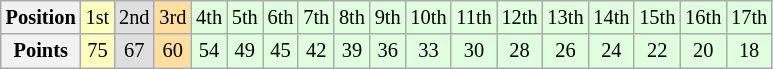<table class="wikitable" style="font-size:85%; text-align: center;">
<tr>
<th>Position</th>
<td style="background:#FFFFBF;">1st</td>
<td style="background:#DFDFDF;">2nd</td>
<td style="background:#FFDF9F;">3rd</td>
<td style="background:#DFFFDF;">4th</td>
<td style="background:#DFFFDF;">5th</td>
<td style="background:#DFFFDF;">6th</td>
<td style="background:#DFFFDF;">7th</td>
<td style="background:#DFFFDF;">8th</td>
<td style="background:#DFFFDF;">9th</td>
<td style="background:#DFFFDF;">10th</td>
<td style="background:#DFFFDF;">11th</td>
<td style="background:#DFFFDF;">12th</td>
<td style="background:#DFFFDF;">13th</td>
<td style="background:#DFFFDF;">14th</td>
<td style="background:#DFFFDF;">15th</td>
<td style="background:#DFFFDF;">16th</td>
<td style="background:#DFFFDF;">17th</td>
</tr>
<tr>
<th>Points</th>
<td style="background:#FFFFBF;">75</td>
<td style="background:#DFDFDF;">67</td>
<td style="background:#FFDF9F;">60</td>
<td style="background:#DFFFDF;">54</td>
<td style="background:#DFFFDF;">49</td>
<td style="background:#DFFFDF;">45</td>
<td style="background:#DFFFDF;">42</td>
<td style="background:#DFFFDF;">39</td>
<td style="background:#DFFFDF;">36</td>
<td style="background:#DFFFDF;">33</td>
<td style="background:#DFFFDF;">30</td>
<td style="background:#DFFFDF;">28</td>
<td style="background:#DFFFDF;">26</td>
<td style="background:#DFFFDF;">24</td>
<td style="background:#DFFFDF;">22</td>
<td style="background:#DFFFDF;">20</td>
<td style="background:#DFFFDF;">18</td>
</tr>
</table>
